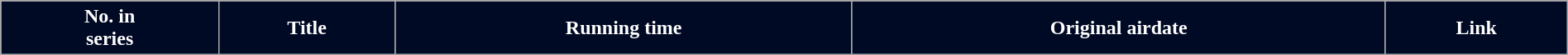<table class="wikitable plainrowheaders" style="width:100%; margin:auto;">
<tr style="color:white">
<th style="background:#010A24;">No. in<br>series</th>
<th style="background:#010A24;">Title</th>
<th style="background:#010A24;">Running time</th>
<th style="background:#010A24;">Original airdate</th>
<th style="background:#010A24;">Link<br></th>
</tr>
</table>
